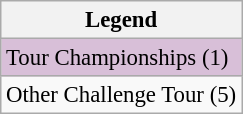<table class="wikitable" style="font-size:95%;">
<tr>
<th>Legend</th>
</tr>
<tr style="background:thistle;">
<td>Tour Championships (1)</td>
</tr>
<tr>
<td>Other Challenge Tour (5)</td>
</tr>
</table>
